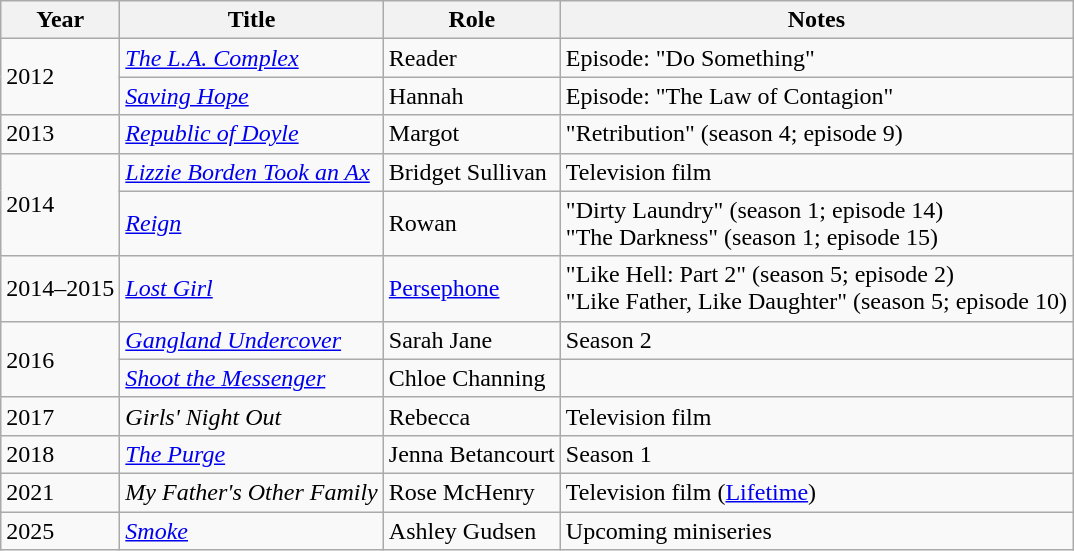<table class="wikitable sortable">
<tr>
<th>Year</th>
<th>Title</th>
<th>Role</th>
<th class="unsortable">Notes</th>
</tr>
<tr>
<td rowspan="2">2012</td>
<td data-sort-value="L.A. Complex, The"><em><a href='#'>The L.A. Complex</a></em></td>
<td>Reader</td>
<td>Episode: "Do Something"</td>
</tr>
<tr>
<td><em><a href='#'>Saving Hope</a></em></td>
<td>Hannah</td>
<td>Episode: "The Law of Contagion"</td>
</tr>
<tr>
<td>2013</td>
<td><em><a href='#'>Republic of Doyle</a></em></td>
<td>Margot</td>
<td>"Retribution" (season 4; episode 9)</td>
</tr>
<tr>
<td rowspan="2">2014</td>
<td><em><a href='#'>Lizzie Borden Took an Ax</a></em></td>
<td>Bridget Sullivan</td>
<td>Television film</td>
</tr>
<tr>
<td><a href='#'><em>Reign</em></a></td>
<td>Rowan</td>
<td>"Dirty Laundry" (season 1; episode 14)<br>"The Darkness" (season 1; episode 15)</td>
</tr>
<tr>
<td>2014–2015</td>
<td><em><a href='#'>Lost Girl</a></em></td>
<td><a href='#'>Persephone</a></td>
<td>"Like Hell: Part 2" (season 5; episode 2)<br>"Like Father, Like Daughter" (season 5; episode 10)</td>
</tr>
<tr>
<td rowspan="2">2016</td>
<td><em><a href='#'>Gangland Undercover</a></em></td>
<td>Sarah Jane</td>
<td>Season 2</td>
</tr>
<tr>
<td><a href='#'><em>Shoot the Messenger</em></a></td>
<td>Chloe Channing</td>
<td></td>
</tr>
<tr>
<td>2017</td>
<td><em>Girls' Night Out</em></td>
<td>Rebecca</td>
<td>Television film</td>
</tr>
<tr>
<td>2018</td>
<td data-sort-value="Purge, The"><em><a href='#'>The Purge</a></em></td>
<td>Jenna Betancourt</td>
<td>Season 1</td>
</tr>
<tr>
<td>2021</td>
<td><em>My Father's Other Family</em></td>
<td>Rose McHenry</td>
<td>Television film (<a href='#'>Lifetime</a>)</td>
</tr>
<tr>
<td>2025</td>
<td><em><a href='#'>Smoke</a></em></td>
<td>Ashley Gudsen</td>
<td>Upcoming miniseries</td>
</tr>
</table>
